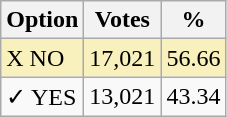<table class="wikitable">
<tr>
<th>Option</th>
<th>Votes</th>
<th>%</th>
</tr>
<tr>
<td style=background:#f8f1bd>X NO</td>
<td style=background:#f8f1bd>17,021</td>
<td style=background:#f8f1bd>56.66</td>
</tr>
<tr>
<td>✓ YES</td>
<td>13,021</td>
<td>43.34</td>
</tr>
</table>
